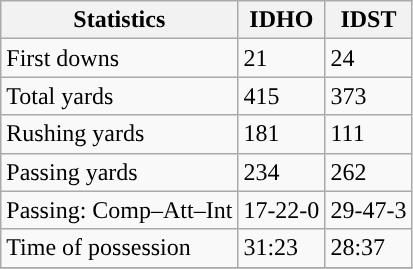<table class="wikitable" style="float: left;">
<tr>
<th>Statistics</th>
<th>IDHO</th>
<th>IDST</th>
</tr>
<tr>
<td>First downs</td>
<td>21</td>
<td>24</td>
</tr>
<tr>
<td>Total yards</td>
<td>415</td>
<td>373</td>
</tr>
<tr>
<td>Rushing yards</td>
<td>181</td>
<td>111</td>
</tr>
<tr>
<td>Passing yards</td>
<td>234</td>
<td>262</td>
</tr>
<tr>
<td>Passing: Comp–Att–Int</td>
<td>17-22-0</td>
<td>29-47-3</td>
</tr>
<tr>
<td>Time of possession</td>
<td>31:23</td>
<td>28:37</td>
</tr>
<tr>
</tr>
</table>
